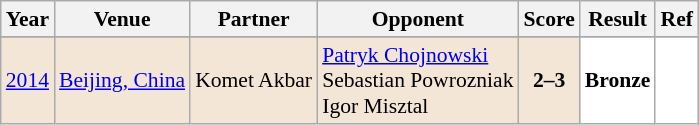<table class="sortable wikitable" style="font-size: 90%;">
<tr>
<th>Year</th>
<th>Venue</th>
<th>Partner</th>
<th>Opponent</th>
<th>Score</th>
<th>Result</th>
<th>Ref</th>
</tr>
<tr>
</tr>
<tr style="background:#F3E6D7">
<td align="center"><a href='#'>2014</a></td>
<td align="left"><a href='#'>Beijing, China</a></td>
<td align="left"> Komet Akbar</td>
<td align="left"> <a href='#'>Patryk Chojnowski</a><br> Sebastian Powrozniak<br> Igor Misztal</td>
<td align="center"><strong>2–3</strong></td>
<td style="text-align:left; background:white"> <strong>Bronze</strong></td>
<td style="text-align:center; background:white"></td>
</tr>
</table>
